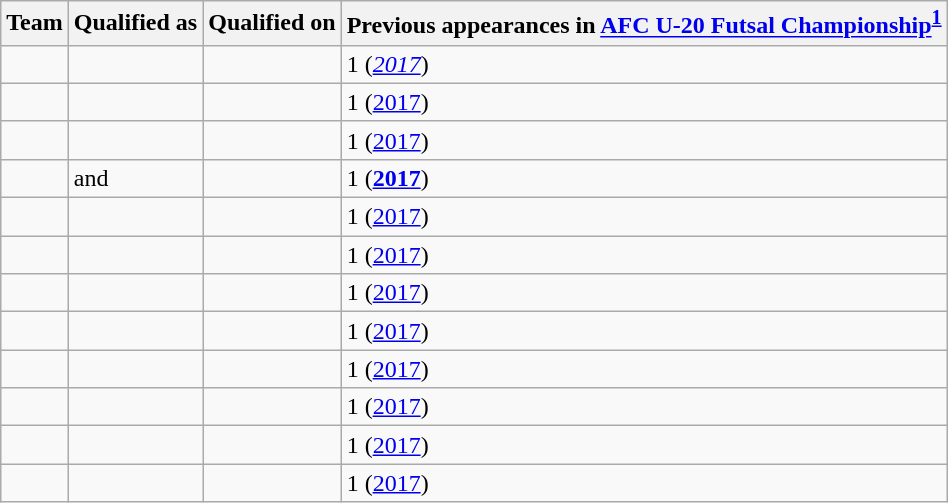<table class="wikitable sortable">
<tr>
<th>Team</th>
<th>Qualified as</th>
<th>Qualified on</th>
<th data-sort-type="number">Previous appearances in <a href='#'>AFC U-20 Futsal Championship</a><sup><strong><a href='#'>1</a></strong></sup></th>
</tr>
<tr>
<td></td>
<td></td>
<td></td>
<td>1 (<em><a href='#'>2017</a></em>)</td>
</tr>
<tr>
<td></td>
<td></td>
<td></td>
<td>1 (<a href='#'>2017</a>)</td>
</tr>
<tr>
<td></td>
<td></td>
<td></td>
<td>1 (<a href='#'>2017</a>)</td>
</tr>
<tr>
<td></td>
<td> and </td>
<td></td>
<td>1 (<strong><a href='#'>2017</a></strong>)</td>
</tr>
<tr>
<td></td>
<td></td>
<td></td>
<td>1 (<a href='#'>2017</a>)</td>
</tr>
<tr>
<td></td>
<td></td>
<td></td>
<td>1 (<a href='#'>2017</a>)</td>
</tr>
<tr>
<td></td>
<td></td>
<td></td>
<td>1 (<a href='#'>2017</a>)</td>
</tr>
<tr>
<td></td>
<td></td>
<td></td>
<td>1 (<a href='#'>2017</a>)</td>
</tr>
<tr>
<td></td>
<td></td>
<td></td>
<td>1 (<a href='#'>2017</a>)</td>
</tr>
<tr>
<td></td>
<td></td>
<td></td>
<td>1 (<a href='#'>2017</a>)</td>
</tr>
<tr>
<td></td>
<td></td>
<td></td>
<td>1 (<a href='#'>2017</a>)</td>
</tr>
<tr>
<td></td>
<td></td>
<td></td>
<td>1 (<a href='#'>2017</a>)</td>
</tr>
</table>
